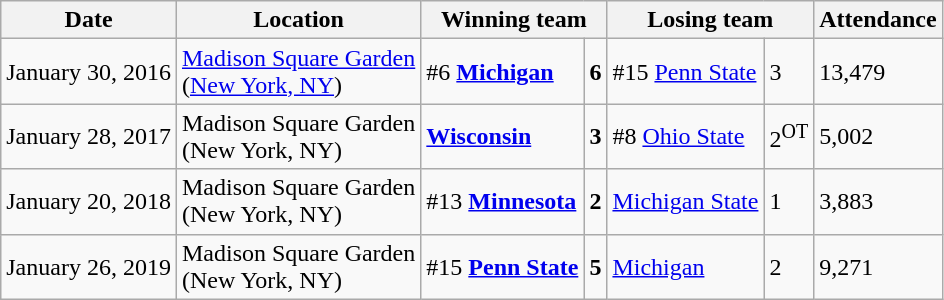<table class=wikitable>
<tr>
<th>Date</th>
<th>Location</th>
<th colspan=2>Winning team</th>
<th colspan=2>Losing team</th>
<th>Attendance</th>
</tr>
<tr>
<td>January 30, 2016</td>
<td><a href='#'>Madison Square Garden</a><br>(<a href='#'>New York, NY</a>)</td>
<td>#6 <strong><a href='#'>Michigan</a></strong></td>
<td><strong>6</strong></td>
<td>#15 <a href='#'>Penn State</a></td>
<td>3</td>
<td>13,479</td>
</tr>
<tr>
<td>January 28, 2017</td>
<td>Madison Square Garden<br>(New York, NY)</td>
<td><strong><a href='#'>Wisconsin</a></strong></td>
<td><strong>3</strong></td>
<td>#8 <a href='#'>Ohio State</a></td>
<td>2<sup>OT</sup></td>
<td>5,002</td>
</tr>
<tr>
<td>January 20, 2018</td>
<td>Madison Square Garden<br>(New York, NY)</td>
<td>#13 <strong><a href='#'>Minnesota</a></strong></td>
<td><strong>2</strong></td>
<td><a href='#'>Michigan State</a></td>
<td>1</td>
<td>3,883</td>
</tr>
<tr>
<td>January 26, 2019</td>
<td>Madison Square Garden<br>(New York, NY)</td>
<td>#15 <strong><a href='#'>Penn State</a></strong></td>
<td><strong>5</strong></td>
<td><a href='#'>Michigan</a></td>
<td>2</td>
<td>9,271</td>
</tr>
</table>
